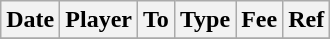<table class="wikitable">
<tr>
<th>Date</th>
<th>Player</th>
<th>To</th>
<th>Type</th>
<th>Fee</th>
<th>Ref</th>
</tr>
<tr>
</tr>
</table>
